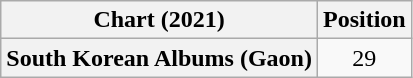<table class="wikitable plainrowheaders" style="text-align:center">
<tr>
<th scope="col">Chart (2021)</th>
<th scope="col">Position</th>
</tr>
<tr>
<th scope="row">South Korean Albums (Gaon)</th>
<td>29</td>
</tr>
</table>
